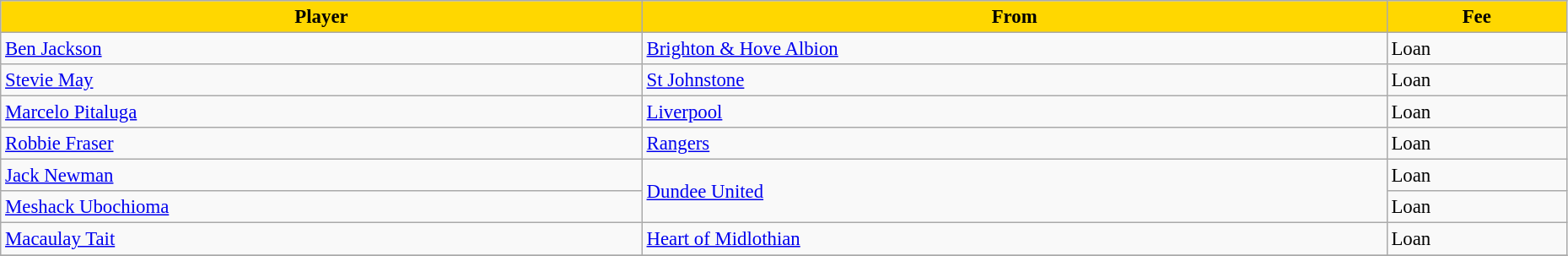<table class="wikitable" style="text-align:left; font-size:95%;width:98%;">
<tr>
<th style="background:gold; color:black;">Player</th>
<th style="background:gold; color:black;">From</th>
<th style="background:gold; color:black;">Fee</th>
</tr>
<tr>
<td> <a href='#'>Ben Jackson</a></td>
<td> <a href='#'>Brighton & Hove Albion</a></td>
<td>Loan</td>
</tr>
<tr>
<td> <a href='#'>Stevie May</a></td>
<td> <a href='#'>St Johnstone</a></td>
<td>Loan</td>
</tr>
<tr>
<td> <a href='#'>Marcelo Pitaluga</a></td>
<td> <a href='#'>Liverpool</a></td>
<td>Loan</td>
</tr>
<tr>
<td> <a href='#'>Robbie Fraser</a></td>
<td> <a href='#'>Rangers</a></td>
<td>Loan</td>
</tr>
<tr>
<td> <a href='#'>Jack Newman</a></td>
<td rowspan=2> <a href='#'>Dundee United</a></td>
<td>Loan</td>
</tr>
<tr>
<td> <a href='#'>Meshack Ubochioma</a></td>
<td>Loan</td>
</tr>
<tr>
<td> <a href='#'>Macaulay Tait</a></td>
<td> <a href='#'>Heart of Midlothian</a></td>
<td>Loan</td>
</tr>
<tr>
</tr>
</table>
